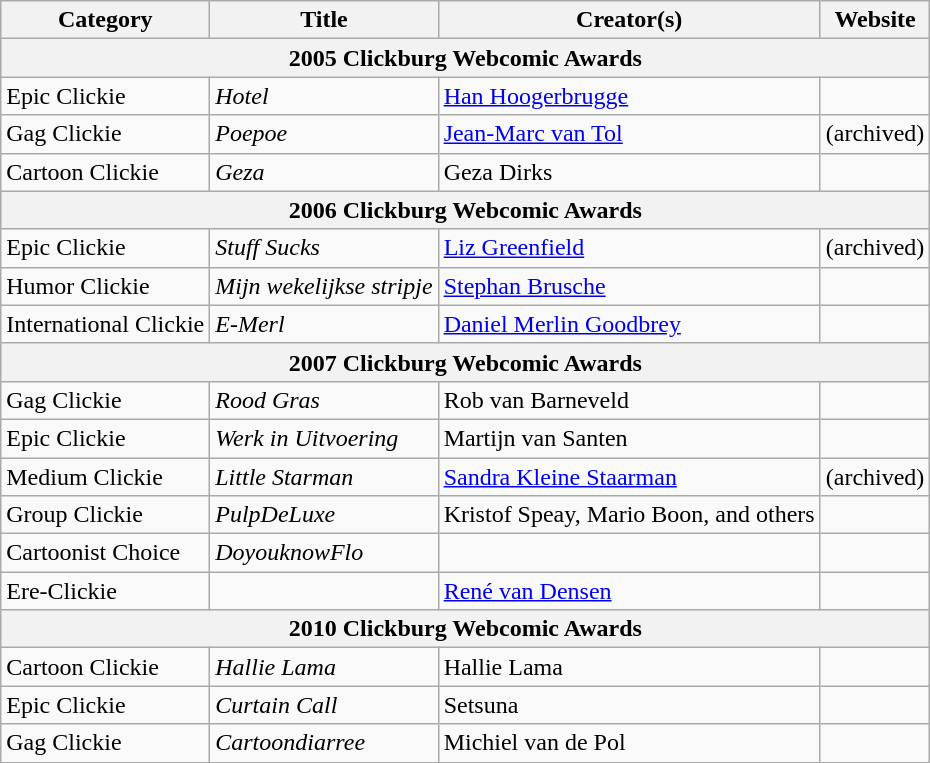<table class="wikitable">
<tr>
<th>Category</th>
<th>Title</th>
<th>Creator(s)</th>
<th>Website</th>
</tr>
<tr>
<th colspan="4">2005 Clickburg Webcomic Awards</th>
</tr>
<tr>
<td>Epic Clickie</td>
<td><em>Hotel</em></td>
<td><a href='#'>Han Hoogerbrugge</a></td>
<td> </td>
</tr>
<tr>
<td>Gag Clickie</td>
<td><em>Poepoe</em></td>
<td><a href='#'>Jean-Marc van Tol</a></td>
<td> (archived)</td>
</tr>
<tr>
<td>Cartoon Clickie</td>
<td><em>Geza</em></td>
<td>Geza Dirks</td>
<td></td>
</tr>
<tr>
<th colspan="4">2006 Clickburg Webcomic Awards</th>
</tr>
<tr>
<td>Epic Clickie</td>
<td><em>Stuff Sucks</em></td>
<td><a href='#'>Liz Greenfield</a></td>
<td> (archived)</td>
</tr>
<tr>
<td>Humor Clickie</td>
<td><em>Mijn wekelijkse stripje</em></td>
<td><a href='#'>Stephan Brusche</a></td>
<td></td>
</tr>
<tr>
<td>International Clickie</td>
<td><em>E-Merl</em></td>
<td><a href='#'>Daniel Merlin Goodbrey</a></td>
<td></td>
</tr>
<tr>
<th colspan="4">2007 Clickburg Webcomic Awards</th>
</tr>
<tr>
<td>Gag Clickie</td>
<td><em>Rood Gras</em></td>
<td>Rob van Barneveld</td>
<td></td>
</tr>
<tr>
<td>Epic Clickie</td>
<td><em>Werk in Uitvoering</em></td>
<td>Martijn van Santen</td>
<td></td>
</tr>
<tr>
<td>Medium Clickie</td>
<td><em>Little Starman</em></td>
<td><a href='#'>Sandra Kleine Staarman</a></td>
<td> (archived)</td>
</tr>
<tr>
<td>Group Clickie</td>
<td><em>PulpDeLuxe</em></td>
<td>Kristof Speay, Mario Boon, and others</td>
<td></td>
</tr>
<tr>
<td>Cartoonist Choice</td>
<td><em>DoyouknowFlo</em></td>
<td></td>
<td></td>
</tr>
<tr>
<td>Ere-Clickie</td>
<td></td>
<td><a href='#'>René van Densen</a></td>
<td></td>
</tr>
<tr>
<th colspan="4">2010 Clickburg Webcomic Awards</th>
</tr>
<tr>
<td>Cartoon Clickie</td>
<td><em>Hallie Lama</em></td>
<td>Hallie Lama</td>
<td></td>
</tr>
<tr>
<td>Epic Clickie</td>
<td><em>Curtain Call</em></td>
<td>Setsuna</td>
<td></td>
</tr>
<tr>
<td>Gag Clickie</td>
<td><em>Cartoondiarree</em></td>
<td>Michiel van de Pol</td>
<td></td>
</tr>
</table>
